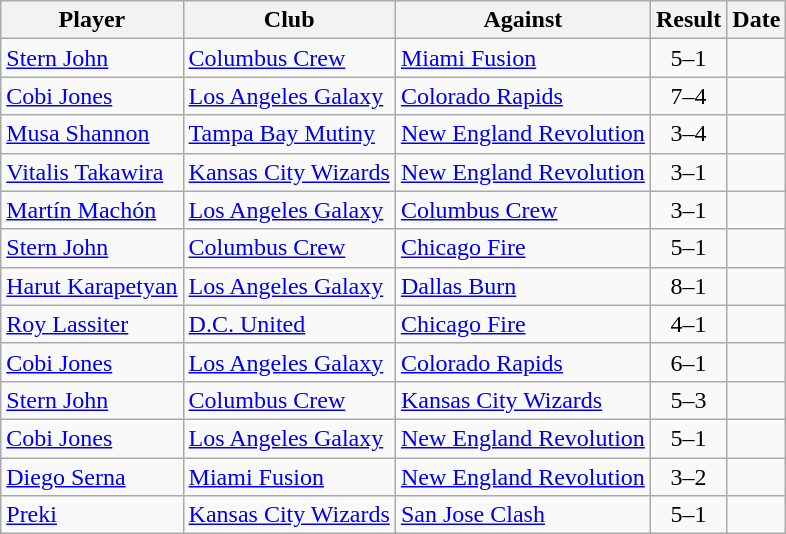<table class="wikitable">
<tr>
<th>Player</th>
<th>Club</th>
<th>Against</th>
<th style="text-align:center">Result</th>
<th>Date</th>
</tr>
<tr>
<td> <a href='#'>Stern John</a></td>
<td><a href='#'>Columbus Crew</a></td>
<td><a href='#'>Miami Fusion</a></td>
<td style="text-align:center;">5–1</td>
<td></td>
</tr>
<tr>
<td> <a href='#'>Cobi Jones</a></td>
<td><a href='#'>Los Angeles Galaxy</a></td>
<td><a href='#'>Colorado Rapids</a></td>
<td style="text-align:center;">7–4</td>
<td></td>
</tr>
<tr>
<td> <a href='#'>Musa Shannon</a></td>
<td><a href='#'>Tampa Bay Mutiny</a></td>
<td><a href='#'>New England Revolution</a></td>
<td style="text-align:center;">3–4</td>
<td></td>
</tr>
<tr>
<td> <a href='#'>Vitalis Takawira</a></td>
<td><a href='#'>Kansas City Wizards</a></td>
<td><a href='#'>New England Revolution</a></td>
<td style="text-align:center;">3–1</td>
<td></td>
</tr>
<tr>
<td> <a href='#'>Martín Machón</a></td>
<td><a href='#'>Los Angeles Galaxy</a></td>
<td><a href='#'>Columbus Crew</a></td>
<td style="text-align:center;">3–1</td>
<td></td>
</tr>
<tr>
<td> <a href='#'>Stern John</a></td>
<td><a href='#'>Columbus Crew</a></td>
<td><a href='#'>Chicago Fire</a></td>
<td style="text-align:center;">5–1</td>
<td></td>
</tr>
<tr>
<td> <a href='#'>Harut Karapetyan</a></td>
<td><a href='#'>Los Angeles Galaxy</a></td>
<td><a href='#'>Dallas Burn</a></td>
<td style="text-align:center;">8–1</td>
<td></td>
</tr>
<tr>
<td> <a href='#'>Roy Lassiter</a></td>
<td><a href='#'>D.C. United</a></td>
<td><a href='#'>Chicago Fire</a></td>
<td style="text-align:center;">4–1</td>
<td></td>
</tr>
<tr>
<td> <a href='#'>Cobi Jones</a></td>
<td><a href='#'>Los Angeles Galaxy</a></td>
<td><a href='#'>Colorado Rapids</a></td>
<td style="text-align:center;">6–1</td>
<td></td>
</tr>
<tr>
<td> <a href='#'>Stern John</a></td>
<td><a href='#'>Columbus Crew</a></td>
<td><a href='#'>Kansas City Wizards</a></td>
<td style="text-align:center;">5–3</td>
<td></td>
</tr>
<tr>
<td> <a href='#'>Cobi Jones</a></td>
<td><a href='#'>Los Angeles Galaxy</a></td>
<td><a href='#'>New England Revolution</a></td>
<td style="text-align:center;">5–1</td>
<td></td>
</tr>
<tr>
<td> <a href='#'>Diego Serna</a></td>
<td><a href='#'>Miami Fusion</a></td>
<td><a href='#'>New England Revolution</a></td>
<td style="text-align:center;">3–2</td>
<td></td>
</tr>
<tr>
<td> <a href='#'>Preki</a></td>
<td><a href='#'>Kansas City Wizards</a></td>
<td><a href='#'>San Jose Clash</a></td>
<td style="text-align:center;">5–1</td>
<td></td>
</tr>
</table>
